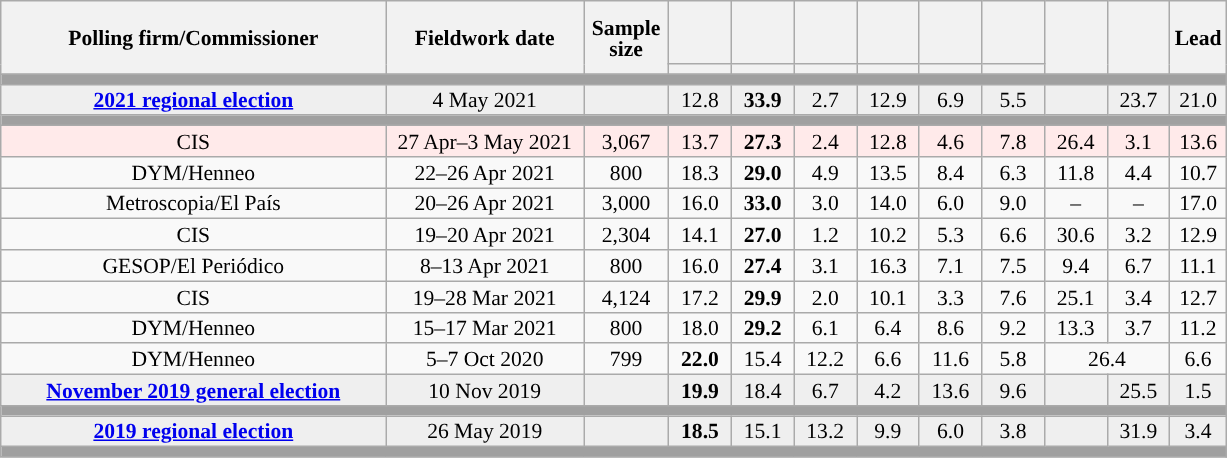<table class="wikitable collapsible collapsed" style="text-align:center; font-size:90%; line-height:14px;">
<tr style="height:42px;">
<th style="width:250px;" rowspan="2">Polling firm/Commissioner</th>
<th style="width:125px;" rowspan="2">Fieldwork date</th>
<th style="width:50px;" rowspan="2">Sample size</th>
<th style="width:35px;"></th>
<th style="width:35px;"></th>
<th style="width:35px;"></th>
<th style="width:35px;"></th>
<th style="width:35px;"></th>
<th style="width:35px;"></th>
<th style="width:35px;" rowspan="2"></th>
<th style="width:35px;" rowspan="2"></th>
<th style="width:30px;" rowspan="2">Lead</th>
</tr>
<tr>
<th style="color:inherit;background:"></th>
<th style="color:inherit;background:"></th>
<th style="color:inherit;background:"></th>
<th style="color:inherit;background:"></th>
<th style="color:inherit;background:"></th>
<th style="color:inherit;background:"></th>
</tr>
<tr>
<td colspan="12" style="background:#A0A0A0"></td>
</tr>
<tr style="background:#EFEFEF;">
<td><strong><a href='#'>2021 regional election</a></strong></td>
<td>4 May 2021</td>
<td></td>
<td>12.8</td>
<td><strong>33.9</strong></td>
<td>2.7</td>
<td>12.9</td>
<td>6.9</td>
<td>5.5</td>
<td></td>
<td>23.7</td>
<td style="background:">21.0</td>
</tr>
<tr>
<td colspan="12" style="background:#A0A0A0"></td>
</tr>
<tr style="background:#FFEAEA;">
<td>CIS</td>
<td>27 Apr–3 May 2021</td>
<td>3,067</td>
<td>13.7</td>
<td><strong>27.3</strong></td>
<td>2.4</td>
<td>12.8</td>
<td>4.6</td>
<td>7.8</td>
<td>26.4</td>
<td>3.1</td>
<td style="background:">13.6</td>
</tr>
<tr>
<td>DYM/Henneo</td>
<td>22–26 Apr 2021</td>
<td>800</td>
<td>18.3</td>
<td><strong>29.0</strong></td>
<td>4.9</td>
<td>13.5</td>
<td>8.4</td>
<td>6.3</td>
<td>11.8</td>
<td>4.4</td>
<td style="background:">10.7</td>
</tr>
<tr>
<td>Metroscopia/El País</td>
<td>20–26 Apr 2021</td>
<td>3,000</td>
<td>16.0</td>
<td><strong>33.0</strong></td>
<td>3.0</td>
<td>14.0</td>
<td>6.0</td>
<td>9.0</td>
<td>–</td>
<td>–</td>
<td style="background:">17.0</td>
</tr>
<tr>
<td>CIS</td>
<td>19–20 Apr 2021</td>
<td>2,304</td>
<td>14.1</td>
<td><strong>27.0</strong></td>
<td>1.2</td>
<td>10.2</td>
<td>5.3</td>
<td>6.6</td>
<td>30.6</td>
<td>3.2</td>
<td style="background:">12.9</td>
</tr>
<tr>
<td>GESOP/El Periódico</td>
<td>8–13 Apr 2021</td>
<td>800</td>
<td>16.0</td>
<td><strong>27.4</strong></td>
<td>3.1</td>
<td>16.3</td>
<td>7.1</td>
<td>7.5</td>
<td>9.4</td>
<td>6.7</td>
<td style="background:">11.1</td>
</tr>
<tr>
<td>CIS</td>
<td>19–28 Mar 2021</td>
<td>4,124</td>
<td>17.2</td>
<td><strong>29.9</strong></td>
<td>2.0</td>
<td>10.1</td>
<td>3.3</td>
<td>7.6</td>
<td>25.1</td>
<td>3.4</td>
<td style="background:">12.7</td>
</tr>
<tr>
<td>DYM/Henneo</td>
<td>15–17 Mar 2021</td>
<td>800</td>
<td>18.0</td>
<td><strong>29.2</strong></td>
<td>6.1</td>
<td>6.4</td>
<td>8.6</td>
<td>9.2</td>
<td>13.3</td>
<td>3.7</td>
<td style="background:">11.2</td>
</tr>
<tr>
<td>DYM/Henneo</td>
<td>5–7 Oct 2020</td>
<td>799</td>
<td><strong>22.0</strong></td>
<td>15.4</td>
<td>12.2</td>
<td>6.6</td>
<td>11.6</td>
<td>5.8</td>
<td colspan="2">26.4</td>
<td style="background:">6.6</td>
</tr>
<tr style="background:#EFEFEF;">
<td><strong><a href='#'>November 2019 general election</a></strong></td>
<td>10 Nov 2019</td>
<td></td>
<td><strong>19.9</strong></td>
<td>18.4</td>
<td>6.7</td>
<td>4.2</td>
<td>13.6</td>
<td>9.6</td>
<td></td>
<td>25.5</td>
<td style="background:">1.5</td>
</tr>
<tr>
<td colspan="12" style="background:#A0A0A0"></td>
</tr>
<tr style="background:#EFEFEF;">
<td><strong><a href='#'>2019 regional election</a></strong></td>
<td>26 May 2019</td>
<td></td>
<td><strong>18.5</strong></td>
<td>15.1</td>
<td>13.2</td>
<td>9.9</td>
<td>6.0</td>
<td>3.8</td>
<td></td>
<td>31.9</td>
<td style="background:">3.4</td>
</tr>
<tr>
<td colspan="12" style="background:#A0A0A0"></td>
</tr>
</table>
